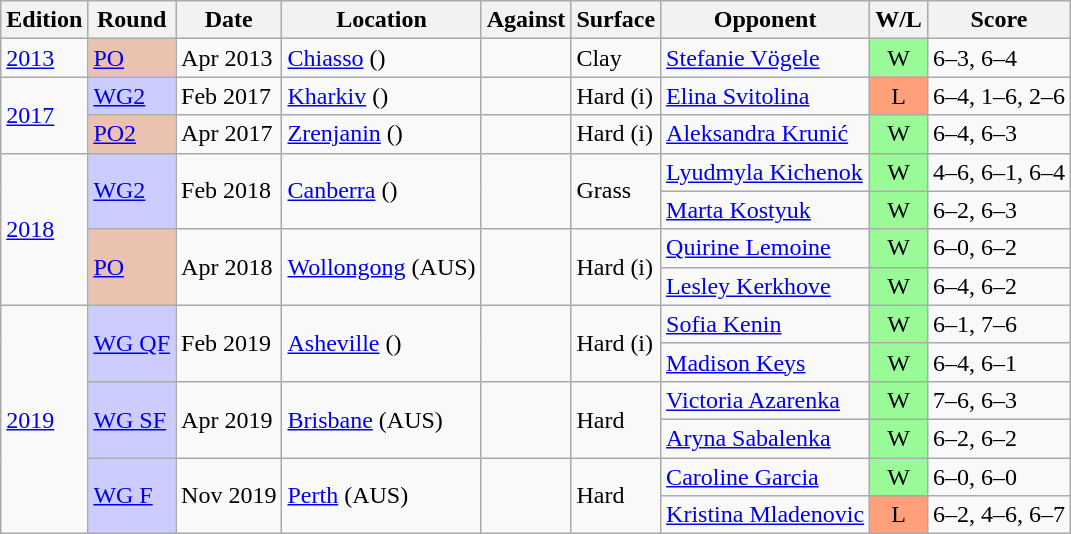<table class=wikitable>
<tr>
<th>Edition</th>
<th>Round</th>
<th>Date</th>
<th>Location</th>
<th>Against</th>
<th>Surface</th>
<th>Opponent</th>
<th>W/L</th>
<th>Score</th>
</tr>
<tr>
<td><a href='#'>2013</a></td>
<td style="background:#EBC2AF;"><a href='#'>PO</a></td>
<td>Apr 2013</td>
<td><a href='#'>Chiasso</a> ()</td>
<td></td>
<td>Clay</td>
<td><a href='#'>Stefanie Vögele</a></td>
<td style="text-align:center; background:#98fb98;">W</td>
<td>6–3, 6–4</td>
</tr>
<tr>
<td rowspan="2"><a href='#'>2017</a></td>
<td style="background:#ccccff;"><a href='#'>WG2</a></td>
<td>Feb 2017</td>
<td><a href='#'>Kharkiv</a> ()</td>
<td></td>
<td>Hard (i)</td>
<td><a href='#'>Elina Svitolina</a></td>
<td style="text-align:center; background:#ffa07a;">L</td>
<td>6–4, 1–6, 2–6</td>
</tr>
<tr>
<td style="background:#ebc2af;"><a href='#'>PO2</a></td>
<td>Apr 2017</td>
<td><a href='#'>Zrenjanin</a> ()</td>
<td></td>
<td>Hard (i)</td>
<td><a href='#'>Aleksandra Krunić</a></td>
<td style="text-align:center; background:#98fb98;">W</td>
<td>6–4, 6–3</td>
</tr>
<tr>
<td rowspan="4"><a href='#'>2018</a></td>
<td style="background:#CCCCFF;" rowspan=2><a href='#'>WG2</a></td>
<td rowspan="2">Feb 2018</td>
<td rowspan=2><a href='#'>Canberra</a> ()</td>
<td rowspan=2></td>
<td rowspan=2>Grass</td>
<td><a href='#'>Lyudmyla Kichenok</a></td>
<td style="text-align:center; background:#98fb98;">W</td>
<td>4–6, 6–1, 6–4</td>
</tr>
<tr>
<td><a href='#'>Marta Kostyuk</a></td>
<td style="text-align:center; background:#98fb98;">W</td>
<td>6–2, 6–3</td>
</tr>
<tr>
<td style="background:#ebc2af;" rowspan=2><a href='#'>PO</a></td>
<td rowspan="2">Apr 2018</td>
<td rowspan=2><a href='#'>Wollongong</a> (AUS)</td>
<td rowspan=2></td>
<td rowspan=2>Hard (i)</td>
<td><a href='#'>Quirine Lemoine</a></td>
<td style="text-align:center; background:#98fb98;">W</td>
<td>6–0, 6–2</td>
</tr>
<tr>
<td><a href='#'>Lesley Kerkhove</a></td>
<td style="text-align:center; background:#98fb98;">W</td>
<td>6–4, 6–2</td>
</tr>
<tr>
<td rowspan="6"><a href='#'>2019</a></td>
<td style="background:#ccccff;" rowspan=2><a href='#'>WG QF</a></td>
<td rowspan="2">Feb 2019</td>
<td rowspan=2><a href='#'>Asheville</a> ()</td>
<td rowspan=2></td>
<td rowspan=2>Hard (i)</td>
<td><a href='#'>Sofia Kenin</a></td>
<td style="text-align:center; background:#98fb98;">W</td>
<td>6–1, 7–6</td>
</tr>
<tr>
<td><a href='#'>Madison Keys</a></td>
<td style="text-align:center; background:#98fb98;">W</td>
<td>6–4, 6–1</td>
</tr>
<tr>
<td style="background:#ccccff;" rowspan=2><a href='#'>WG SF</a></td>
<td rowspan="2">Apr 2019</td>
<td rowspan=2><a href='#'>Brisbane</a> (AUS)</td>
<td rowspan=2></td>
<td rowspan=2>Hard</td>
<td><a href='#'>Victoria Azarenka</a></td>
<td style="text-align:center; background:#98fb98;">W</td>
<td>7–6, 6–3</td>
</tr>
<tr>
<td><a href='#'>Aryna Sabalenka</a></td>
<td style="text-align:center; background:#98fb98;">W</td>
<td>6–2, 6–2</td>
</tr>
<tr>
<td style="background:#ccccff;" rowspan=2><a href='#'>WG F</a></td>
<td rowspan="2">Nov 2019</td>
<td rowspan=2><a href='#'>Perth</a> (AUS)</td>
<td rowspan=2></td>
<td rowspan=2>Hard</td>
<td><a href='#'>Caroline Garcia</a></td>
<td style="text-align:center; background:#98fb98;">W</td>
<td>6–0, 6–0</td>
</tr>
<tr>
<td><a href='#'>Kristina Mladenovic</a></td>
<td style="text-align:center; background:#ffa07a;">L</td>
<td>6–2, 4–6, 6–7</td>
</tr>
</table>
